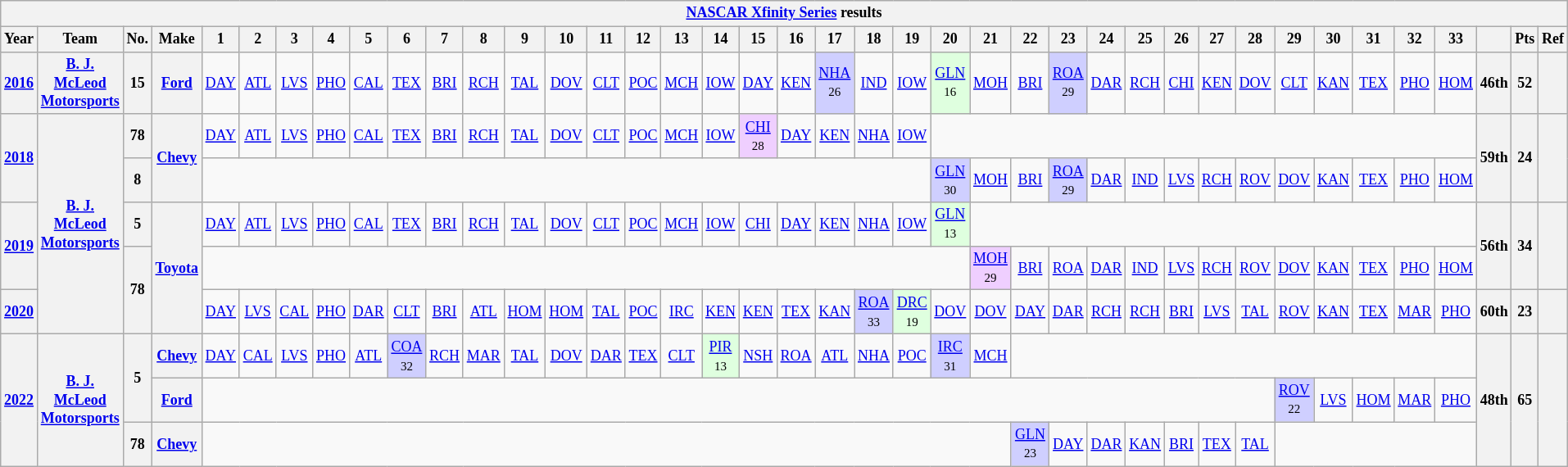<table class="wikitable" style="text-align:center; font-size:75%">
<tr>
<th colspan=40><a href='#'>NASCAR Xfinity Series</a> results</th>
</tr>
<tr>
<th>Year</th>
<th>Team</th>
<th>No.</th>
<th>Make</th>
<th>1</th>
<th>2</th>
<th>3</th>
<th>4</th>
<th>5</th>
<th>6</th>
<th>7</th>
<th>8</th>
<th>9</th>
<th>10</th>
<th>11</th>
<th>12</th>
<th>13</th>
<th>14</th>
<th>15</th>
<th>16</th>
<th>17</th>
<th>18</th>
<th>19</th>
<th>20</th>
<th>21</th>
<th>22</th>
<th>23</th>
<th>24</th>
<th>25</th>
<th>26</th>
<th>27</th>
<th>28</th>
<th>29</th>
<th>30</th>
<th>31</th>
<th>32</th>
<th>33</th>
<th></th>
<th>Pts</th>
<th>Ref</th>
</tr>
<tr>
<th><a href='#'>2016</a></th>
<th><a href='#'>B. J. McLeod Motorsports</a></th>
<th>15</th>
<th><a href='#'>Ford</a></th>
<td><a href='#'>DAY</a></td>
<td><a href='#'>ATL</a></td>
<td><a href='#'>LVS</a></td>
<td><a href='#'>PHO</a></td>
<td><a href='#'>CAL</a></td>
<td><a href='#'>TEX</a></td>
<td><a href='#'>BRI</a></td>
<td><a href='#'>RCH</a></td>
<td><a href='#'>TAL</a></td>
<td><a href='#'>DOV</a></td>
<td><a href='#'>CLT</a></td>
<td><a href='#'>POC</a></td>
<td><a href='#'>MCH</a></td>
<td><a href='#'>IOW</a></td>
<td><a href='#'>DAY</a></td>
<td><a href='#'>KEN</a></td>
<td style="background:#CFCFFF;"><a href='#'>NHA</a><br><small>26</small></td>
<td><a href='#'>IND</a></td>
<td><a href='#'>IOW</a></td>
<td style="background:#DFFFDF;"><a href='#'>GLN</a><br><small>16</small></td>
<td><a href='#'>MOH</a></td>
<td><a href='#'>BRI</a></td>
<td style="background:#CFCFFF;"><a href='#'>ROA</a><br><small>29</small></td>
<td><a href='#'>DAR</a></td>
<td><a href='#'>RCH</a></td>
<td><a href='#'>CHI</a></td>
<td><a href='#'>KEN</a></td>
<td><a href='#'>DOV</a></td>
<td><a href='#'>CLT</a></td>
<td><a href='#'>KAN</a></td>
<td><a href='#'>TEX</a></td>
<td><a href='#'>PHO</a></td>
<td><a href='#'>HOM</a></td>
<th>46th</th>
<th>52</th>
<th></th>
</tr>
<tr>
<th rowspan=2><a href='#'>2018</a></th>
<th rowspan=5><a href='#'>B. J. McLeod Motorsports</a></th>
<th>78</th>
<th rowspan=2><a href='#'>Chevy</a></th>
<td><a href='#'>DAY</a></td>
<td><a href='#'>ATL</a></td>
<td><a href='#'>LVS</a></td>
<td><a href='#'>PHO</a></td>
<td><a href='#'>CAL</a></td>
<td><a href='#'>TEX</a></td>
<td><a href='#'>BRI</a></td>
<td><a href='#'>RCH</a></td>
<td><a href='#'>TAL</a></td>
<td><a href='#'>DOV</a></td>
<td><a href='#'>CLT</a></td>
<td><a href='#'>POC</a></td>
<td><a href='#'>MCH</a></td>
<td><a href='#'>IOW</a></td>
<td style="background:#EFCFFF;"><a href='#'>CHI</a><br><small>28</small></td>
<td><a href='#'>DAY</a></td>
<td><a href='#'>KEN</a></td>
<td><a href='#'>NHA</a></td>
<td><a href='#'>IOW</a></td>
<td colspan=14></td>
<th rowspan=2>59th</th>
<th rowspan=2>24</th>
<th rowspan=2></th>
</tr>
<tr>
<th>8</th>
<td colspan=19></td>
<td style="background:#CFCFFF;"><a href='#'>GLN</a><br><small>30</small></td>
<td><a href='#'>MOH</a></td>
<td><a href='#'>BRI</a></td>
<td style="background:#CFCFFF;"><a href='#'>ROA</a><br><small>29</small></td>
<td><a href='#'>DAR</a></td>
<td><a href='#'>IND</a></td>
<td><a href='#'>LVS</a></td>
<td><a href='#'>RCH</a></td>
<td><a href='#'>ROV</a></td>
<td><a href='#'>DOV</a></td>
<td><a href='#'>KAN</a></td>
<td><a href='#'>TEX</a></td>
<td><a href='#'>PHO</a></td>
<td><a href='#'>HOM</a></td>
</tr>
<tr>
<th rowspan=2><a href='#'>2019</a></th>
<th>5</th>
<th rowspan=3><a href='#'>Toyota</a></th>
<td><a href='#'>DAY</a></td>
<td><a href='#'>ATL</a></td>
<td><a href='#'>LVS</a></td>
<td><a href='#'>PHO</a></td>
<td><a href='#'>CAL</a></td>
<td><a href='#'>TEX</a></td>
<td><a href='#'>BRI</a></td>
<td><a href='#'>RCH</a></td>
<td><a href='#'>TAL</a></td>
<td><a href='#'>DOV</a></td>
<td><a href='#'>CLT</a></td>
<td><a href='#'>POC</a></td>
<td><a href='#'>MCH</a></td>
<td><a href='#'>IOW</a></td>
<td><a href='#'>CHI</a></td>
<td><a href='#'>DAY</a></td>
<td><a href='#'>KEN</a></td>
<td><a href='#'>NHA</a></td>
<td><a href='#'>IOW</a></td>
<td style="background:#DFFFDF;"><a href='#'>GLN</a><br><small>13</small></td>
<td colspan=13></td>
<th rowspan=2>56th</th>
<th rowspan=2>34</th>
<th rowspan=2></th>
</tr>
<tr>
<th rowspan=2>78</th>
<td colspan=20></td>
<td style="background:#EFCFFF;"><a href='#'>MOH</a><br><small>29</small></td>
<td><a href='#'>BRI</a></td>
<td><a href='#'>ROA</a></td>
<td><a href='#'>DAR</a></td>
<td><a href='#'>IND</a></td>
<td><a href='#'>LVS</a></td>
<td><a href='#'>RCH</a></td>
<td><a href='#'>ROV</a></td>
<td><a href='#'>DOV</a></td>
<td><a href='#'>KAN</a></td>
<td><a href='#'>TEX</a></td>
<td><a href='#'>PHO</a></td>
<td><a href='#'>HOM</a></td>
</tr>
<tr>
<th><a href='#'>2020</a></th>
<td><a href='#'>DAY</a></td>
<td><a href='#'>LVS</a></td>
<td><a href='#'>CAL</a></td>
<td><a href='#'>PHO</a></td>
<td><a href='#'>DAR</a></td>
<td><a href='#'>CLT</a></td>
<td><a href='#'>BRI</a></td>
<td><a href='#'>ATL</a></td>
<td><a href='#'>HOM</a></td>
<td><a href='#'>HOM</a></td>
<td><a href='#'>TAL</a></td>
<td><a href='#'>POC</a></td>
<td><a href='#'>IRC</a></td>
<td><a href='#'>KEN</a></td>
<td><a href='#'>KEN</a></td>
<td><a href='#'>TEX</a></td>
<td><a href='#'>KAN</a></td>
<td style="background:#CFCFFF;"><a href='#'>ROA</a><br><small>33</small></td>
<td style="background:#DFFFDF;"><a href='#'>DRC</a><br><small>19</small></td>
<td><a href='#'>DOV</a></td>
<td><a href='#'>DOV</a></td>
<td><a href='#'>DAY</a></td>
<td><a href='#'>DAR</a></td>
<td><a href='#'>RCH</a></td>
<td><a href='#'>RCH</a></td>
<td><a href='#'>BRI</a></td>
<td><a href='#'>LVS</a></td>
<td><a href='#'>TAL</a></td>
<td><a href='#'>ROV</a></td>
<td><a href='#'>KAN</a></td>
<td><a href='#'>TEX</a></td>
<td><a href='#'>MAR</a></td>
<td><a href='#'>PHO</a></td>
<th>60th</th>
<th>23</th>
<th></th>
</tr>
<tr>
<th rowspan=3><a href='#'>2022</a></th>
<th rowspan=3><a href='#'>B. J. McLeod Motorsports</a></th>
<th rowspan=2>5</th>
<th><a href='#'>Chevy</a></th>
<td><a href='#'>DAY</a></td>
<td><a href='#'>CAL</a></td>
<td><a href='#'>LVS</a></td>
<td><a href='#'>PHO</a></td>
<td><a href='#'>ATL</a></td>
<td style="background:#CFCFFF;"><a href='#'>COA</a><br><small>32</small></td>
<td><a href='#'>RCH</a></td>
<td><a href='#'>MAR</a></td>
<td><a href='#'>TAL</a></td>
<td><a href='#'>DOV</a></td>
<td><a href='#'>DAR</a></td>
<td><a href='#'>TEX</a></td>
<td><a href='#'>CLT</a></td>
<td style="background:#DFFFDF;"><a href='#'>PIR</a><br><small>13</small></td>
<td><a href='#'>NSH</a></td>
<td><a href='#'>ROA</a></td>
<td><a href='#'>ATL</a></td>
<td><a href='#'>NHA</a></td>
<td><a href='#'>POC</a></td>
<td style="background:#CFCFFF;"><a href='#'>IRC</a><br><small>31</small></td>
<td><a href='#'>MCH</a></td>
<td colspan=12></td>
<th rowspan=3>48th</th>
<th rowspan=3>65</th>
<th rowspan=3></th>
</tr>
<tr>
<th><a href='#'>Ford</a></th>
<td colspan=28></td>
<td style="background:#CFCFFF;"><a href='#'>ROV</a><br><small>22</small></td>
<td><a href='#'>LVS</a></td>
<td><a href='#'>HOM</a></td>
<td><a href='#'>MAR</a></td>
<td><a href='#'>PHO</a></td>
</tr>
<tr>
<th>78</th>
<th><a href='#'>Chevy</a></th>
<td colspan=21></td>
<td style="background:#CFCFFF;"><a href='#'>GLN</a><br><small>23</small></td>
<td><a href='#'>DAY</a></td>
<td><a href='#'>DAR</a></td>
<td><a href='#'>KAN</a></td>
<td><a href='#'>BRI</a></td>
<td><a href='#'>TEX</a></td>
<td><a href='#'>TAL</a></td>
<td colspan=5></td>
</tr>
</table>
